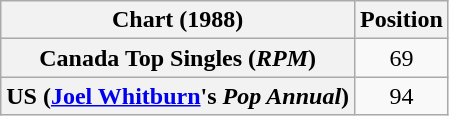<table class="wikitable sortable plainrowheaders" style="text-align:center">
<tr>
<th scope="col">Chart (1988)</th>
<th scope="col">Position</th>
</tr>
<tr>
<th scope="row">Canada Top Singles (<em>RPM</em>)</th>
<td>69</td>
</tr>
<tr>
<th scope="row">US (<a href='#'>Joel Whitburn</a>'s <em>Pop Annual</em>)</th>
<td>94</td>
</tr>
</table>
